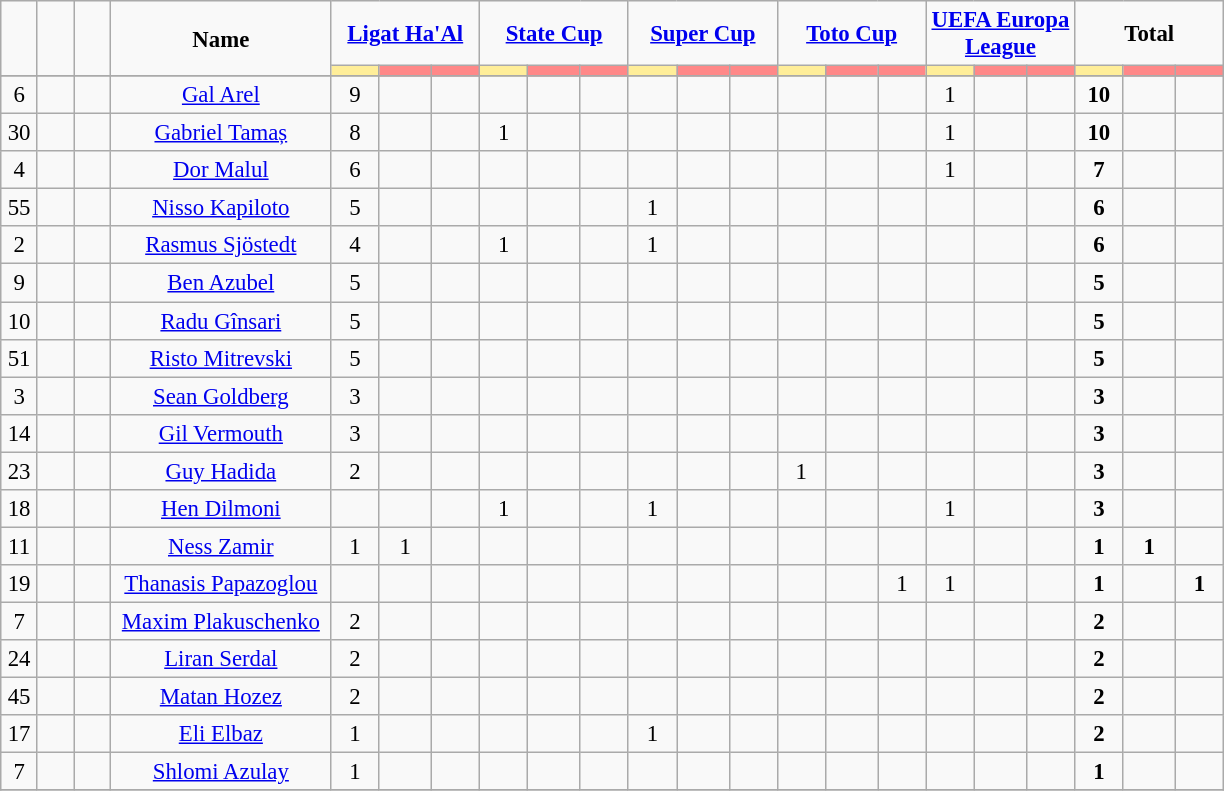<table class="wikitable" style="font-size: 95%; text-align: center">
<tr>
<td rowspan="2"  style="width:3%; text-align:center;"><strong></strong></td>
<td rowspan="2"  style="width:3%; text-align:center;"><strong></strong></td>
<td rowspan="2"  style="width:3%; text-align:center;"><strong></strong></td>
<td rowspan="2"  style="width:18%; text-align:center;"><strong>Name</strong></td>
<td colspan="3" style="text-align:center;"><strong><a href='#'>Ligat Ha'Al</a></strong></td>
<td colspan="3" style="text-align:center;"><strong><a href='#'>State Cup</a></strong></td>
<td colspan="3" style="text-align:center;"><strong><a href='#'>Super Cup</a></strong></td>
<td colspan="3" style="text-align:center;"><strong><a href='#'>Toto Cup</a></strong></td>
<td colspan="3" style="text-align:center;"><strong><a href='#'>UEFA Europa League</a></strong></td>
<td colspan="3" style="text-align:center;"><strong>Total</strong></td>
</tr>
<tr>
<th style="width:25px; background:#fe9;"></th>
<th style="width:28px; background:#ff8888;"></th>
<th style="width:25px; background:#ff8888;"></th>
<th style="width:25px; background:#fe9;"></th>
<th style="width:28px; background:#ff8888;"></th>
<th style="width:25px; background:#ff8888;"></th>
<th style="width:25px; background:#fe9;"></th>
<th style="width:28px; background:#ff8888;"></th>
<th style="width:25px; background:#ff8888;"></th>
<th style="width:25px; background:#fe9;"></th>
<th style="width:28px; background:#ff8888;"></th>
<th style="width:25px; background:#ff8888;"></th>
<th style="width:25px; background:#fe9;"></th>
<th style="width:28px; background:#ff8888;"></th>
<th style="width:25px; background:#ff8888;"></th>
<th style="width:25px; background:#fe9;"></th>
<th style="width:28px; background:#ff8888;"></th>
<th style="width:25px; background:#ff8888;"></th>
</tr>
<tr>
</tr>
<tr>
<td>6</td>
<td></td>
<td></td>
<td><a href='#'>Gal Arel</a></td>
<td>9</td>
<td></td>
<td></td>
<td></td>
<td></td>
<td></td>
<td></td>
<td></td>
<td></td>
<td></td>
<td></td>
<td></td>
<td>1</td>
<td></td>
<td></td>
<td><strong>10</strong></td>
<td></td>
<td></td>
</tr>
<tr>
<td>30</td>
<td></td>
<td></td>
<td><a href='#'>Gabriel Tamaș</a></td>
<td>8</td>
<td></td>
<td></td>
<td>1</td>
<td></td>
<td></td>
<td></td>
<td></td>
<td></td>
<td></td>
<td></td>
<td></td>
<td>1</td>
<td></td>
<td></td>
<td><strong>10</strong></td>
<td></td>
<td></td>
</tr>
<tr>
<td>4</td>
<td></td>
<td></td>
<td><a href='#'>Dor Malul</a></td>
<td>6</td>
<td></td>
<td></td>
<td></td>
<td></td>
<td></td>
<td></td>
<td></td>
<td></td>
<td></td>
<td></td>
<td></td>
<td>1</td>
<td></td>
<td></td>
<td><strong>7</strong></td>
<td></td>
<td></td>
</tr>
<tr>
<td>55</td>
<td></td>
<td></td>
<td><a href='#'>Nisso Kapiloto</a></td>
<td>5</td>
<td></td>
<td></td>
<td></td>
<td></td>
<td></td>
<td>1</td>
<td></td>
<td></td>
<td></td>
<td></td>
<td></td>
<td></td>
<td></td>
<td></td>
<td><strong>6</strong></td>
<td></td>
<td></td>
</tr>
<tr>
<td>2</td>
<td></td>
<td></td>
<td><a href='#'>Rasmus Sjöstedt</a></td>
<td>4</td>
<td></td>
<td></td>
<td>1</td>
<td></td>
<td></td>
<td>1</td>
<td></td>
<td></td>
<td></td>
<td></td>
<td></td>
<td></td>
<td></td>
<td></td>
<td><strong>6</strong></td>
<td></td>
<td></td>
</tr>
<tr>
<td>9</td>
<td></td>
<td></td>
<td><a href='#'>Ben Azubel</a></td>
<td>5</td>
<td></td>
<td></td>
<td></td>
<td></td>
<td></td>
<td></td>
<td></td>
<td></td>
<td></td>
<td></td>
<td></td>
<td></td>
<td></td>
<td></td>
<td><strong>5</strong></td>
<td></td>
<td></td>
</tr>
<tr>
<td>10</td>
<td></td>
<td></td>
<td><a href='#'>Radu Gînsari</a></td>
<td>5</td>
<td></td>
<td></td>
<td></td>
<td></td>
<td></td>
<td></td>
<td></td>
<td></td>
<td></td>
<td></td>
<td></td>
<td></td>
<td></td>
<td></td>
<td><strong>5</strong></td>
<td></td>
<td></td>
</tr>
<tr>
<td>51</td>
<td></td>
<td></td>
<td><a href='#'>Risto Mitrevski</a></td>
<td>5</td>
<td></td>
<td></td>
<td></td>
<td></td>
<td></td>
<td></td>
<td></td>
<td></td>
<td></td>
<td></td>
<td></td>
<td></td>
<td></td>
<td></td>
<td><strong>5</strong></td>
<td></td>
<td></td>
</tr>
<tr>
<td>3</td>
<td></td>
<td></td>
<td><a href='#'>Sean Goldberg</a></td>
<td>3</td>
<td></td>
<td></td>
<td></td>
<td></td>
<td></td>
<td></td>
<td></td>
<td></td>
<td></td>
<td></td>
<td></td>
<td></td>
<td></td>
<td></td>
<td><strong>3</strong></td>
<td></td>
<td></td>
</tr>
<tr>
<td>14</td>
<td></td>
<td></td>
<td><a href='#'>Gil Vermouth</a></td>
<td>3</td>
<td></td>
<td></td>
<td></td>
<td></td>
<td></td>
<td></td>
<td></td>
<td></td>
<td></td>
<td></td>
<td></td>
<td></td>
<td></td>
<td></td>
<td><strong>3</strong></td>
<td></td>
<td></td>
</tr>
<tr>
<td>23</td>
<td></td>
<td></td>
<td><a href='#'>Guy Hadida</a></td>
<td>2</td>
<td></td>
<td></td>
<td></td>
<td></td>
<td></td>
<td></td>
<td></td>
<td></td>
<td>1</td>
<td></td>
<td></td>
<td></td>
<td></td>
<td></td>
<td><strong>3</strong></td>
<td></td>
<td></td>
</tr>
<tr>
<td>18</td>
<td></td>
<td></td>
<td><a href='#'>Hen Dilmoni</a></td>
<td></td>
<td></td>
<td></td>
<td>1</td>
<td></td>
<td></td>
<td>1</td>
<td></td>
<td></td>
<td></td>
<td></td>
<td></td>
<td>1</td>
<td></td>
<td></td>
<td><strong>3</strong></td>
<td></td>
<td></td>
</tr>
<tr>
<td>11</td>
<td></td>
<td></td>
<td><a href='#'>Ness Zamir</a></td>
<td>1</td>
<td>1</td>
<td></td>
<td></td>
<td></td>
<td></td>
<td></td>
<td></td>
<td></td>
<td></td>
<td></td>
<td></td>
<td></td>
<td></td>
<td></td>
<td><strong>1</strong></td>
<td><strong>1</strong></td>
<td></td>
</tr>
<tr>
<td>19</td>
<td></td>
<td></td>
<td><a href='#'>Thanasis Papazoglou</a></td>
<td></td>
<td></td>
<td></td>
<td></td>
<td></td>
<td></td>
<td></td>
<td></td>
<td></td>
<td></td>
<td></td>
<td>1</td>
<td>1</td>
<td></td>
<td></td>
<td><strong>1</strong></td>
<td></td>
<td><strong>1</strong></td>
</tr>
<tr>
<td>7</td>
<td></td>
<td></td>
<td><a href='#'>Maxim Plakuschenko</a></td>
<td>2</td>
<td></td>
<td></td>
<td></td>
<td></td>
<td></td>
<td></td>
<td></td>
<td></td>
<td></td>
<td></td>
<td></td>
<td></td>
<td></td>
<td></td>
<td><strong>2</strong></td>
<td></td>
<td></td>
</tr>
<tr>
<td>24</td>
<td></td>
<td></td>
<td><a href='#'>Liran Serdal</a></td>
<td>2</td>
<td></td>
<td></td>
<td></td>
<td></td>
<td></td>
<td></td>
<td></td>
<td></td>
<td></td>
<td></td>
<td></td>
<td></td>
<td></td>
<td></td>
<td><strong>2</strong></td>
<td></td>
<td></td>
</tr>
<tr>
<td>45</td>
<td></td>
<td></td>
<td><a href='#'>Matan Hozez</a></td>
<td>2</td>
<td></td>
<td></td>
<td></td>
<td></td>
<td></td>
<td></td>
<td></td>
<td></td>
<td></td>
<td></td>
<td></td>
<td></td>
<td></td>
<td></td>
<td><strong>2</strong></td>
<td></td>
<td></td>
</tr>
<tr>
<td>17</td>
<td></td>
<td></td>
<td><a href='#'>Eli Elbaz</a></td>
<td>1</td>
<td></td>
<td></td>
<td></td>
<td></td>
<td></td>
<td>1</td>
<td></td>
<td></td>
<td></td>
<td></td>
<td></td>
<td></td>
<td></td>
<td></td>
<td><strong>2</strong></td>
<td></td>
<td></td>
</tr>
<tr>
<td>7</td>
<td></td>
<td></td>
<td><a href='#'>Shlomi Azulay</a></td>
<td>1</td>
<td></td>
<td></td>
<td></td>
<td></td>
<td></td>
<td></td>
<td></td>
<td></td>
<td></td>
<td></td>
<td></td>
<td></td>
<td></td>
<td></td>
<td><strong>1</strong></td>
<td></td>
<td></td>
</tr>
<tr>
</tr>
</table>
